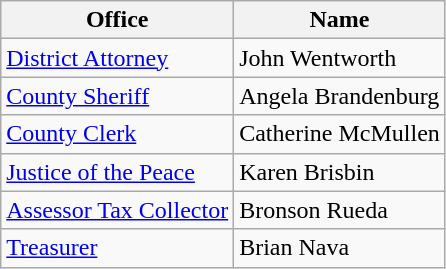<table class="wikitable">
<tr>
<th>Office</th>
<th>Name</th>
</tr>
<tr>
<td><a href='#'>District Attorney</a></td>
<td>John Wentworth</td>
</tr>
<tr>
<td><a href='#'>County Sheriff</a></td>
<td>Angela Brandenburg</td>
</tr>
<tr>
<td><a href='#'>County Clerk</a></td>
<td>Catherine McMullen</td>
</tr>
<tr>
<td><a href='#'>Justice of the Peace</a></td>
<td>Karen Brisbin</td>
</tr>
<tr>
<td><a href='#'>Assessor Tax Collector</a></td>
<td>Bronson Rueda</td>
</tr>
<tr>
<td><a href='#'>Treasurer</a></td>
<td>Brian Nava</td>
</tr>
</table>
